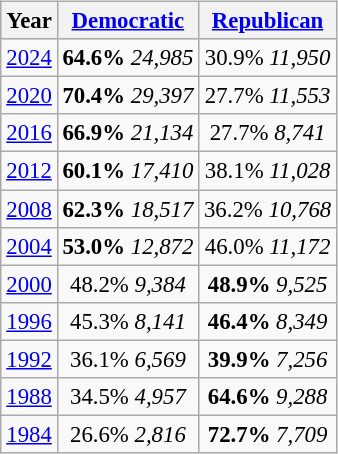<table class="wikitable"  style="float:right; margin:1em; font-size:95%;">
<tr style="background:lightgrey;">
<th>Year</th>
<th><a href='#'>Democratic</a></th>
<th><a href='#'>Republican</a></th>
</tr>
<tr>
<td align="center" ><a href='#'>2024</a></td>
<td align="center" ><strong>64.6%</strong> <em>24,985</em></td>
<td align="center" >30.9% <em>11,950</em></td>
</tr>
<tr>
<td align="center" ><a href='#'>2020</a></td>
<td align="center" ><strong>70.4%</strong> <em>29,397</em></td>
<td align="center" >27.7% <em>11,553</em></td>
</tr>
<tr>
<td align="center" ><a href='#'>2016</a></td>
<td align="center" ><strong>66.9%</strong> <em>21,134</em></td>
<td align="center" >27.7% <em>8,741</em></td>
</tr>
<tr>
<td align="center" ><a href='#'>2012</a></td>
<td align="center" ><strong>60.1%</strong> <em>17,410</em></td>
<td align="center" >38.1% <em>11,028</em></td>
</tr>
<tr>
<td align="center" ><a href='#'>2008</a></td>
<td align="center" ><strong>62.3%</strong> <em>18,517</em></td>
<td align="center" >36.2% <em>10,768</em></td>
</tr>
<tr>
<td align="center" ><a href='#'>2004</a></td>
<td align="center" ><strong>53.0%</strong> <em>12,872</em></td>
<td align="center" >46.0% <em>11,172</em></td>
</tr>
<tr>
<td align="center" ><a href='#'>2000</a></td>
<td align="center" >48.2% <em>9,384</em></td>
<td align="center" ><strong>48.9%</strong> <em>9,525</em></td>
</tr>
<tr>
<td align="center" ><a href='#'>1996</a></td>
<td align="center" >45.3% <em>8,141</em></td>
<td align="center" ><strong>46.4%</strong> <em>8,349</em></td>
</tr>
<tr>
<td align="center" ><a href='#'>1992</a></td>
<td align="center" >36.1% <em>6,569</em></td>
<td align="center" ><strong>39.9%</strong> <em>7,256</em></td>
</tr>
<tr>
<td align="center" ><a href='#'>1988</a></td>
<td align="center" >34.5% <em>4,957</em></td>
<td align="center" ><strong>64.6%</strong> <em>9,288</em></td>
</tr>
<tr>
<td align="center" ><a href='#'>1984</a></td>
<td align="center" >26.6% <em>2,816</em></td>
<td align="center" ><strong>72.7%</strong> <em>7,709</em></td>
</tr>
</table>
